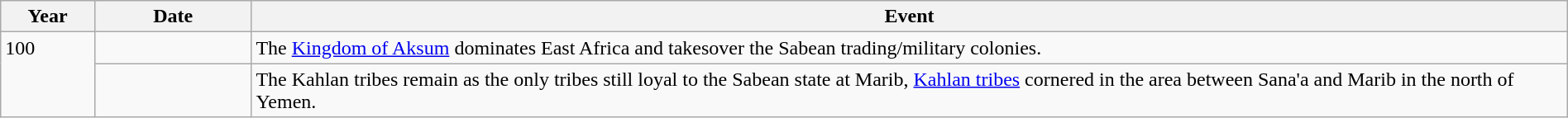<table class="wikitable" width="100%">
<tr>
<th style="width:6%">Year</th>
<th style="width:10%">Date</th>
<th>Event</th>
</tr>
<tr>
<td rowspan="2" valign="top">100</td>
<td></td>
<td>The <a href='#'>Kingdom of Aksum</a> dominates East Africa and takesover the Sabean trading/military colonies.</td>
</tr>
<tr>
<td></td>
<td>The Kahlan tribes remain as the only tribes still loyal to the Sabean state at Marib, <a href='#'>Kahlan tribes</a> cornered in the area between Sana'a and Marib in the north of Yemen.</td>
</tr>
</table>
